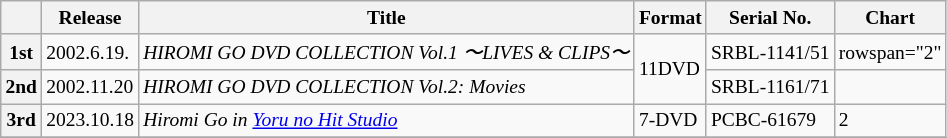<table class="wikitable" style="font-size:small;">
<tr>
<th></th>
<th>Release</th>
<th>Title</th>
<th>Format</th>
<th>Serial No.</th>
<th>Chart</th>
</tr>
<tr>
<th>1st</th>
<td>2002.6.19.</td>
<td><em>HIROMI GO DVD COLLECTION Vol.1 〜LIVES & CLIPS〜</em></td>
<td rowspan="2">11DVD</td>
<td>SRBL-1141/51</td>
<td>rowspan="2"</td>
</tr>
<tr>
<th>2nd</th>
<td>2002.11.20</td>
<td><em>HIROMI GO DVD COLLECTION Vol.2: Movies</em></td>
<td>SRBL-1161/71</td>
</tr>
<tr>
<th>3rd</th>
<td>2023.10.18</td>
<td><em>Hiromi Go in <a href='#'>Yoru no Hit Studio</a> </em></td>
<td>7-DVD</td>
<td>PCBC-61679</td>
<td>2</td>
</tr>
<tr>
</tr>
</table>
